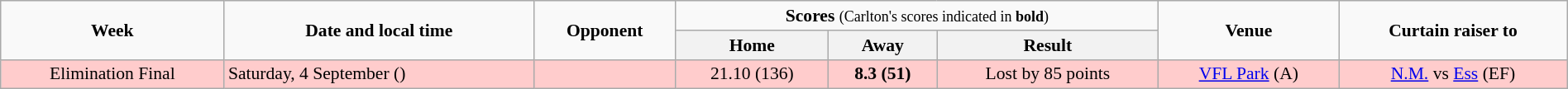<table class="wikitable" style="font-size:90%; text-align:center; width: 100%; margin-left: auto; margin-right: auto;">
<tr>
<td rowspan=2><strong>Week</strong></td>
<td rowspan=2><strong>Date and local time</strong></td>
<td rowspan=2><strong>Opponent</strong></td>
<td colspan=3><strong>Scores</strong> <small>(Carlton's scores indicated in <strong>bold</strong>)</small></td>
<td rowspan=2><strong>Venue</strong></td>
<td rowspan=2><strong>Curtain raiser to</strong></td>
</tr>
<tr>
<th>Home</th>
<th>Away</th>
<th>Result</th>
</tr>
<tr style="background:#fcc;">
<td>Elimination Final</td>
<td align=left>Saturday, 4 September ()</td>
<td align=left></td>
<td>21.10 (136)</td>
<td><strong>8.3 (51)</strong></td>
<td>Lost by 85 points</td>
<td><a href='#'>VFL Park</a> (A)</td>
<td><a href='#'>N.M.</a> vs <a href='#'>Ess</a> (EF)</td>
</tr>
</table>
